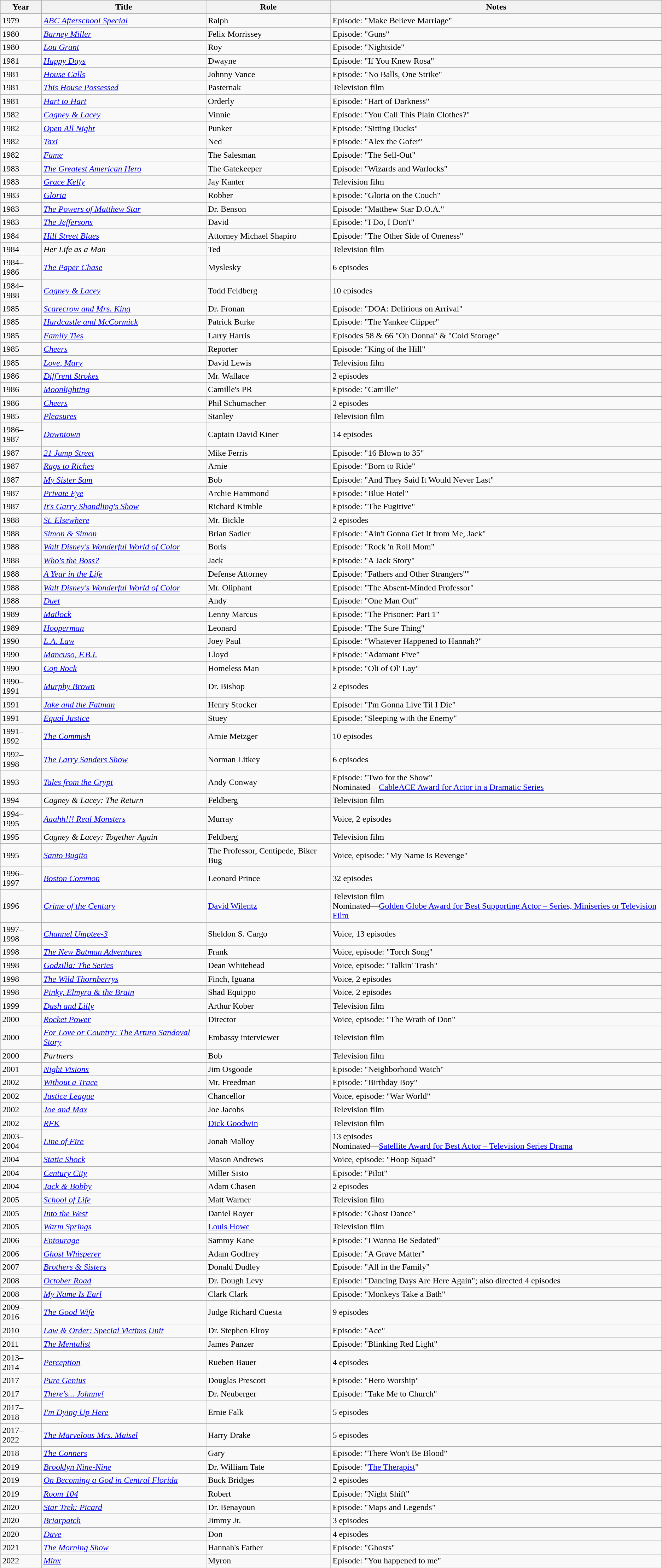<table class="wikitable sortable">
<tr>
<th>Year</th>
<th>Title</th>
<th>Role</th>
<th>Notes</th>
</tr>
<tr>
<td>1979</td>
<td><em><a href='#'>ABC Afterschool Special</a></em></td>
<td>Ralph</td>
<td>Episode: "Make Believe Marriage"</td>
</tr>
<tr>
<td>1980</td>
<td><em><a href='#'>Barney Miller</a></em></td>
<td>Felix Morrissey</td>
<td>Episode: "Guns"</td>
</tr>
<tr>
<td>1980</td>
<td><em><a href='#'>Lou Grant</a></em></td>
<td>Roy</td>
<td>Episode: "Nightside"</td>
</tr>
<tr>
<td>1981</td>
<td><em><a href='#'>Happy Days</a></em></td>
<td>Dwayne</td>
<td>Episode: "If You Knew Rosa"</td>
</tr>
<tr>
<td>1981</td>
<td><em><a href='#'>House Calls</a></em></td>
<td>Johnny Vance</td>
<td>Episode: "No Balls, One Strike"</td>
</tr>
<tr>
<td>1981</td>
<td><em><a href='#'>This House Possessed</a></em></td>
<td>Pasternak</td>
<td>Television film</td>
</tr>
<tr>
<td>1981</td>
<td><em><a href='#'>Hart to Hart</a></em></td>
<td>Orderly</td>
<td>Episode: "Hart of Darkness"</td>
</tr>
<tr>
<td>1982</td>
<td><em><a href='#'>Cagney & Lacey</a></em></td>
<td>Vinnie</td>
<td>Episode: "You Call This Plain Clothes?"</td>
</tr>
<tr>
<td>1982</td>
<td><em><a href='#'>Open All Night</a></em></td>
<td>Punker</td>
<td>Episode: "Sitting Ducks"</td>
</tr>
<tr>
<td>1982</td>
<td><em><a href='#'>Taxi</a></em></td>
<td>Ned</td>
<td>Episode: "Alex the Gofer"</td>
</tr>
<tr>
<td>1982</td>
<td><em><a href='#'>Fame</a></em></td>
<td>The Salesman</td>
<td>Episode: "The Sell-Out"</td>
</tr>
<tr>
<td>1983</td>
<td><em><a href='#'>The Greatest American Hero</a></em></td>
<td>The Gatekeeper</td>
<td>Episode: "Wizards and Warlocks"</td>
</tr>
<tr>
<td>1983</td>
<td><em><a href='#'>Grace Kelly</a></em></td>
<td>Jay Kanter</td>
<td>Television film</td>
</tr>
<tr>
<td>1983</td>
<td><em><a href='#'>Gloria</a></em></td>
<td>Robber</td>
<td>Episode: "Gloria on the Couch"</td>
</tr>
<tr>
<td>1983</td>
<td><em><a href='#'>The Powers of Matthew Star</a></em></td>
<td>Dr. Benson</td>
<td>Episode: "Matthew Star D.O.A."</td>
</tr>
<tr>
<td>1983</td>
<td><em><a href='#'>The Jeffersons</a></em></td>
<td>David</td>
<td>Episode: "I Do, I Don't"</td>
</tr>
<tr>
<td>1984</td>
<td><em><a href='#'>Hill Street Blues</a></em></td>
<td>Attorney Michael Shapiro</td>
<td>Episode: "The Other Side of Oneness"</td>
</tr>
<tr>
<td>1984</td>
<td><em>Her Life as a Man</em></td>
<td>Ted</td>
<td>Television film</td>
</tr>
<tr>
<td>1984–1986</td>
<td><em><a href='#'>The Paper Chase</a></em></td>
<td>Myslesky</td>
<td>6 episodes</td>
</tr>
<tr>
<td>1984–1988</td>
<td><em><a href='#'>Cagney & Lacey</a></em></td>
<td>Todd Feldberg</td>
<td>10 episodes</td>
</tr>
<tr>
<td>1985</td>
<td><em><a href='#'>Scarecrow and Mrs. King</a></em></td>
<td>Dr. Fronan</td>
<td>Episode: "DOA: Delirious on Arrival"</td>
</tr>
<tr>
<td>1985</td>
<td><em><a href='#'>Hardcastle and McCormick</a></em></td>
<td>Patrick Burke</td>
<td>Episode: "The Yankee Clipper"</td>
</tr>
<tr>
<td>1985</td>
<td><em><a href='#'>Family Ties</a></em></td>
<td>Larry Harris</td>
<td>Episodes 58 & 66 "Oh Donna" & "Cold Storage"</td>
</tr>
<tr>
<td>1985</td>
<td><em><a href='#'>Cheers</a></em></td>
<td>Reporter</td>
<td>Episode: "King of the Hill"</td>
</tr>
<tr>
<td>1985</td>
<td><em><a href='#'>Love, Mary</a></em></td>
<td>David Lewis</td>
<td>Television film</td>
</tr>
<tr>
<td>1986</td>
<td><em><a href='#'>Diff'rent Strokes</a></em></td>
<td>Mr. Wallace</td>
<td>2 episodes</td>
</tr>
<tr>
<td>1986</td>
<td><em><a href='#'>Moonlighting</a></em></td>
<td>Camille's PR</td>
<td>Episode: "Camille"</td>
</tr>
<tr>
<td>1986</td>
<td><em><a href='#'>Cheers</a></em></td>
<td>Phil Schumacher</td>
<td>2 episodes</td>
</tr>
<tr>
<td>1985</td>
<td><em><a href='#'>Pleasures</a></em></td>
<td>Stanley</td>
<td>Television film</td>
</tr>
<tr>
<td>1986–1987</td>
<td><em><a href='#'>Downtown</a></em></td>
<td>Captain David Kiner</td>
<td>14 episodes</td>
</tr>
<tr>
<td>1987</td>
<td><em><a href='#'>21 Jump Street</a></em></td>
<td>Mike Ferris</td>
<td>Episode: "16 Blown to 35"</td>
</tr>
<tr>
<td>1987</td>
<td><em><a href='#'>Rags to Riches</a></em></td>
<td>Arnie</td>
<td>Episode: "Born to Ride"</td>
</tr>
<tr>
<td>1987</td>
<td><em><a href='#'>My Sister Sam</a></em></td>
<td>Bob</td>
<td>Episode: "And They Said It Would Never Last"</td>
</tr>
<tr>
<td>1987</td>
<td><em><a href='#'>Private Eye</a></em></td>
<td>Archie Hammond</td>
<td>Episode: "Blue Hotel"</td>
</tr>
<tr>
<td>1987</td>
<td><em><a href='#'>It's Garry Shandling's Show</a></em></td>
<td>Richard Kimble</td>
<td>Episode: "The Fugitive"</td>
</tr>
<tr>
<td>1988</td>
<td><em><a href='#'>St. Elsewhere</a></em></td>
<td>Mr. Bickle</td>
<td>2 episodes</td>
</tr>
<tr>
<td>1988</td>
<td><em><a href='#'>Simon & Simon</a></em></td>
<td>Brian Sadler</td>
<td>Episode: "Ain't Gonna Get It from Me, Jack"</td>
</tr>
<tr>
<td>1988</td>
<td><em><a href='#'>Walt Disney's Wonderful World of Color</a></em></td>
<td>Boris</td>
<td>Episode: "Rock 'n Roll Mom"</td>
</tr>
<tr>
<td>1988</td>
<td><em><a href='#'>Who's the Boss?</a></em></td>
<td>Jack</td>
<td>Episode: "A Jack Story"</td>
</tr>
<tr>
<td>1988</td>
<td><em><a href='#'>A Year in the Life</a></em></td>
<td>Defense Attorney</td>
<td>Episode: "Fathers and Other Strangers""</td>
</tr>
<tr>
<td>1988</td>
<td><em><a href='#'>Walt Disney's Wonderful World of Color</a></em></td>
<td>Mr. Oliphant</td>
<td>Episode: "The Absent-Minded Professor"</td>
</tr>
<tr>
<td>1988</td>
<td><em><a href='#'>Duet</a></em></td>
<td>Andy</td>
<td>Episode: "One Man Out"</td>
</tr>
<tr>
<td>1989</td>
<td><em><a href='#'>Matlock</a></em></td>
<td>Lenny Marcus</td>
<td>Episode: "The Prisoner: Part 1"</td>
</tr>
<tr>
<td>1989</td>
<td><em><a href='#'>Hooperman</a></em></td>
<td>Leonard</td>
<td>Episode: "The Sure Thing"</td>
</tr>
<tr>
<td>1990</td>
<td><em><a href='#'>L.A. Law</a></em></td>
<td>Joey Paul</td>
<td>Episode: "Whatever Happened to Hannah?"</td>
</tr>
<tr>
<td>1990</td>
<td><em><a href='#'>Mancuso, F.B.I.</a></em></td>
<td>Lloyd</td>
<td>Episode: "Adamant Five"</td>
</tr>
<tr>
<td>1990</td>
<td><em><a href='#'>Cop Rock</a></em></td>
<td>Homeless Man</td>
<td>Episode: "Oli of Ol' Lay"</td>
</tr>
<tr>
<td>1990–1991</td>
<td><em><a href='#'>Murphy Brown</a></em></td>
<td>Dr. Bishop</td>
<td>2 episodes</td>
</tr>
<tr>
<td>1991</td>
<td><em><a href='#'>Jake and the Fatman</a></em></td>
<td>Henry Stocker</td>
<td>Episode: "I'm Gonna Live Til I Die"</td>
</tr>
<tr>
<td>1991</td>
<td><em><a href='#'>Equal Justice</a></em></td>
<td>Stuey</td>
<td>Episode: "Sleeping with the Enemy"</td>
</tr>
<tr>
<td>1991–1992</td>
<td><em><a href='#'>The Commish</a></em></td>
<td>Arnie Metzger</td>
<td>10 episodes</td>
</tr>
<tr>
<td>1992–1998</td>
<td><em><a href='#'>The Larry Sanders Show</a></em></td>
<td>Norman Litkey</td>
<td>6 episodes</td>
</tr>
<tr>
<td>1993</td>
<td><em><a href='#'>Tales from the Crypt</a></em></td>
<td>Andy Conway</td>
<td>Episode: "Two for the Show"<br>Nominated—<a href='#'>CableACE Award for Actor in a Dramatic Series</a></td>
</tr>
<tr>
<td>1994</td>
<td><em>Cagney & Lacey: The Return</em></td>
<td>Feldberg</td>
<td>Television film</td>
</tr>
<tr>
<td>1994–1995</td>
<td><em><a href='#'>Aaahh!!! Real Monsters</a></em></td>
<td>Murray</td>
<td>Voice, 2 episodes</td>
</tr>
<tr>
<td>1995</td>
<td><em>Cagney & Lacey: Together Again</em></td>
<td>Feldberg</td>
<td>Television film</td>
</tr>
<tr>
<td>1995</td>
<td><em><a href='#'>Santo Bugito</a></em></td>
<td>The Professor, Centipede, Biker Bug</td>
<td>Voice, episode: "My Name Is Revenge"</td>
</tr>
<tr>
<td>1996–1997</td>
<td><em><a href='#'>Boston Common</a></em></td>
<td>Leonard Prince</td>
<td>32 episodes</td>
</tr>
<tr>
<td>1996</td>
<td><em><a href='#'>Crime of the Century</a></em></td>
<td><a href='#'>David Wilentz</a></td>
<td>Television film<br>Nominated—<a href='#'>Golden Globe Award for Best Supporting Actor – Series, Miniseries or Television Film</a></td>
</tr>
<tr>
<td>1997–1998</td>
<td><em><a href='#'>Channel Umptee-3</a></em></td>
<td>Sheldon S. Cargo</td>
<td>Voice, 13 episodes</td>
</tr>
<tr>
<td>1998</td>
<td><em><a href='#'>The New Batman Adventures</a></em></td>
<td>Frank</td>
<td>Voice, episode: "Torch Song"</td>
</tr>
<tr>
<td>1998</td>
<td><em><a href='#'>Godzilla: The Series</a></em></td>
<td>Dean Whitehead</td>
<td>Voice, episode: "Talkin' Trash"</td>
</tr>
<tr>
<td>1998</td>
<td><em><a href='#'>The Wild Thornberrys</a></em></td>
<td>Finch, Iguana</td>
<td>Voice, 2 episodes</td>
</tr>
<tr>
<td>1998</td>
<td><em><a href='#'>Pinky, Elmyra & the Brain</a></em></td>
<td>Shad Equippo</td>
<td>Voice, 2 episodes</td>
</tr>
<tr>
<td>1999</td>
<td><em><a href='#'>Dash and Lilly</a></em></td>
<td>Arthur Kober</td>
<td>Television film</td>
</tr>
<tr>
<td>2000</td>
<td><em><a href='#'>Rocket Power</a></em></td>
<td>Director</td>
<td>Voice, episode: "The Wrath of Don"</td>
</tr>
<tr>
<td>2000</td>
<td><em><a href='#'>For Love or Country: The Arturo Sandoval Story</a></em></td>
<td>Embassy interviewer</td>
<td>Television film</td>
</tr>
<tr>
<td>2000</td>
<td><em>Partners</em></td>
<td>Bob</td>
<td>Television film</td>
</tr>
<tr>
<td>2001</td>
<td><em><a href='#'>Night Visions</a></em></td>
<td>Jim Osgoode</td>
<td>Episode: "Neighborhood Watch"</td>
</tr>
<tr>
<td>2002</td>
<td><em><a href='#'>Without a Trace</a></em></td>
<td>Mr. Freedman</td>
<td>Episode: "Birthday Boy"</td>
</tr>
<tr>
<td>2002</td>
<td><em><a href='#'>Justice League</a></em></td>
<td>Chancellor</td>
<td>Voice, episode: "War World"</td>
</tr>
<tr>
<td>2002</td>
<td><em><a href='#'>Joe and Max</a></em></td>
<td>Joe Jacobs</td>
<td>Television film</td>
</tr>
<tr>
<td>2002</td>
<td><em><a href='#'>RFK</a></em></td>
<td><a href='#'>Dick Goodwin</a></td>
<td>Television film</td>
</tr>
<tr>
<td>2003–2004</td>
<td><em><a href='#'>Line of Fire</a></em></td>
<td>Jonah Malloy</td>
<td>13 episodes<br>Nominated—<a href='#'>Satellite Award for Best Actor – Television Series Drama</a></td>
</tr>
<tr>
<td>2004</td>
<td><em><a href='#'>Static Shock</a></em></td>
<td>Mason Andrews</td>
<td>Voice, episode: "Hoop Squad"</td>
</tr>
<tr>
<td>2004</td>
<td><em><a href='#'>Century City</a></em></td>
<td>Miller Sisto</td>
<td>Episode: "Pilot"</td>
</tr>
<tr>
<td>2004</td>
<td><em><a href='#'>Jack & Bobby</a></em></td>
<td>Adam Chasen</td>
<td>2 episodes</td>
</tr>
<tr>
<td>2005</td>
<td><em><a href='#'>School of Life</a></em></td>
<td>Matt Warner</td>
<td>Television film</td>
</tr>
<tr>
<td>2005</td>
<td><em><a href='#'>Into the West</a></em></td>
<td>Daniel Royer</td>
<td>Episode: "Ghost Dance"</td>
</tr>
<tr>
<td>2005</td>
<td><em><a href='#'>Warm Springs</a></em></td>
<td><a href='#'>Louis Howe</a></td>
<td>Television film</td>
</tr>
<tr>
<td>2006</td>
<td><em><a href='#'>Entourage</a></em></td>
<td>Sammy Kane</td>
<td>Episode: "I Wanna Be Sedated"</td>
</tr>
<tr>
<td>2006</td>
<td><em><a href='#'>Ghost Whisperer</a></em></td>
<td>Adam Godfrey</td>
<td>Episode: "A Grave Matter"</td>
</tr>
<tr>
<td>2007</td>
<td><em><a href='#'>Brothers & Sisters</a></em></td>
<td>Donald Dudley</td>
<td>Episode: "All in the Family"</td>
</tr>
<tr>
<td>2008</td>
<td><em><a href='#'>October Road</a></em></td>
<td>Dr. Dough Levy</td>
<td>Episode: "Dancing Days Are Here Again"; also directed 4 episodes</td>
</tr>
<tr>
<td>2008</td>
<td><em><a href='#'>My Name Is Earl</a></em></td>
<td>Clark Clark</td>
<td>Episode: "Monkeys Take a Bath"</td>
</tr>
<tr>
<td>2009–2016</td>
<td><em><a href='#'>The Good Wife</a></em></td>
<td>Judge Richard Cuesta</td>
<td>9 episodes</td>
</tr>
<tr>
<td>2010</td>
<td><em><a href='#'>Law & Order: Special Victims Unit</a></em></td>
<td>Dr. Stephen Elroy</td>
<td>Episode: "Ace"</td>
</tr>
<tr>
<td>2011</td>
<td><em><a href='#'>The Mentalist</a></em></td>
<td>James Panzer</td>
<td>Episode: "Blinking Red Light"</td>
</tr>
<tr>
<td>2013–2014</td>
<td><em><a href='#'>Perception</a></em></td>
<td>Rueben Bauer</td>
<td>4 episodes</td>
</tr>
<tr>
<td>2017</td>
<td><em><a href='#'>Pure Genius</a></em></td>
<td>Douglas Prescott</td>
<td>Episode: "Hero Worship"</td>
</tr>
<tr>
<td>2017</td>
<td><em><a href='#'>There's... Johnny!</a></em></td>
<td>Dr. Neuberger</td>
<td>Episode: "Take Me to Church"</td>
</tr>
<tr>
<td>2017–2018</td>
<td><em><a href='#'>I'm Dying Up Here</a></em></td>
<td>Ernie Falk</td>
<td>5 episodes</td>
</tr>
<tr>
<td>2017–2022</td>
<td><em><a href='#'>The Marvelous Mrs. Maisel</a></em></td>
<td>Harry Drake</td>
<td>5 episodes</td>
</tr>
<tr>
<td>2018</td>
<td><em><a href='#'>The Conners</a></em></td>
<td>Gary</td>
<td>Episode: "There Won't Be Blood"</td>
</tr>
<tr>
<td>2019</td>
<td><em><a href='#'>Brooklyn Nine-Nine</a></em></td>
<td>Dr. William Tate</td>
<td>Episode: "<a href='#'>The Therapist</a>"</td>
</tr>
<tr>
<td>2019</td>
<td><em><a href='#'>On Becoming a God in Central Florida</a></em></td>
<td>Buck Bridges</td>
<td>2 episodes</td>
</tr>
<tr>
<td>2019</td>
<td><em><a href='#'>Room 104</a></em></td>
<td>Robert</td>
<td>Episode: "Night Shift"</td>
</tr>
<tr>
<td>2020</td>
<td><em><a href='#'>Star Trek: Picard</a></em></td>
<td>Dr. Benayoun</td>
<td>Episode: "Maps and Legends"</td>
</tr>
<tr>
<td>2020</td>
<td><em><a href='#'>Briarpatch</a></em></td>
<td>Jimmy Jr.</td>
<td>3 episodes</td>
</tr>
<tr>
<td>2020</td>
<td><em><a href='#'>Dave</a></em></td>
<td>Don</td>
<td>4 episodes</td>
</tr>
<tr>
<td>2021</td>
<td><em><a href='#'>The Morning Show</a></em></td>
<td>Hannah's Father</td>
<td>Episode: "Ghosts"</td>
</tr>
<tr>
<td>2022</td>
<td><em><a href='#'>Minx</a></em></td>
<td>Myron</td>
<td>Episode: "You happened to me"</td>
</tr>
</table>
